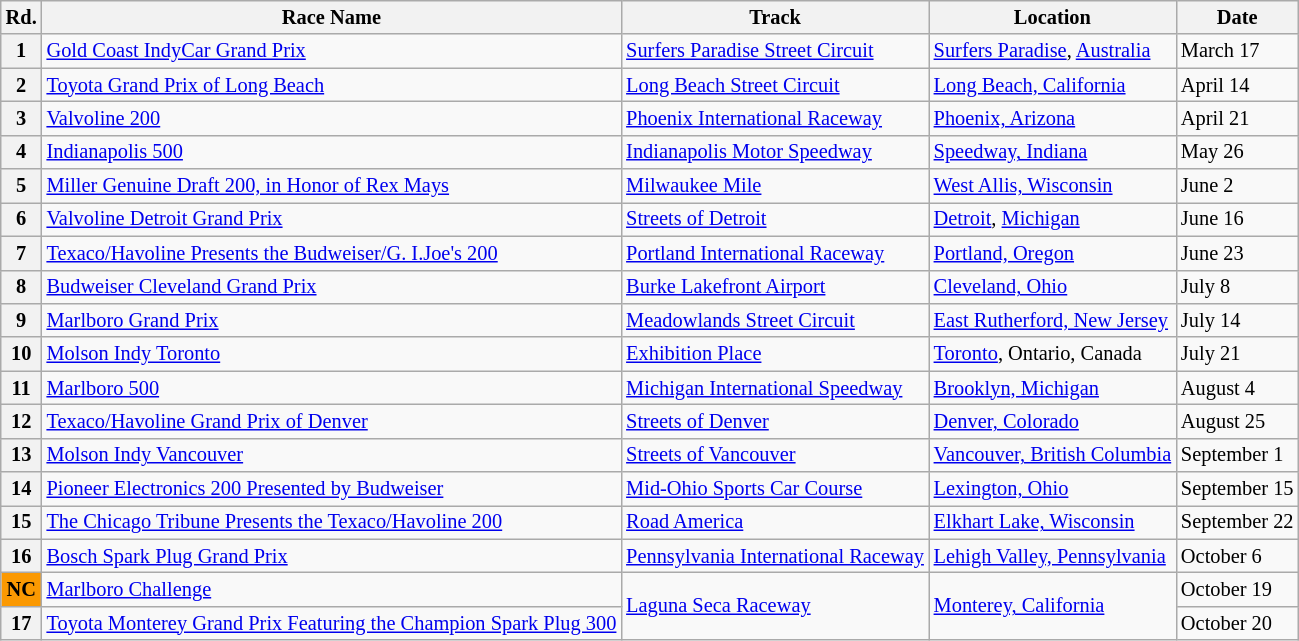<table class="wikitable" style="font-size: 85%;">
<tr>
<th>Rd.</th>
<th>Race Name</th>
<th>Track</th>
<th>Location</th>
<th>Date</th>
</tr>
<tr>
<th>1</th>
<td> <a href='#'>Gold Coast IndyCar Grand Prix</a></td>
<td> <a href='#'>Surfers Paradise Street Circuit</a></td>
<td><a href='#'>Surfers Paradise</a>, <a href='#'>Australia</a></td>
<td>March 17</td>
</tr>
<tr>
<th>2</th>
<td><a href='#'>Toyota Grand Prix of Long Beach</a></td>
<td> <a href='#'>Long Beach Street Circuit</a></td>
<td><a href='#'>Long Beach, California</a></td>
<td>April 14</td>
</tr>
<tr>
<th>3</th>
<td><a href='#'>Valvoline 200</a></td>
<td> <a href='#'>Phoenix International Raceway</a></td>
<td><a href='#'>Phoenix, Arizona</a></td>
<td>April 21</td>
</tr>
<tr>
<th>4</th>
<td><a href='#'>Indianapolis 500</a></td>
<td> <a href='#'>Indianapolis Motor Speedway</a></td>
<td><a href='#'>Speedway, Indiana</a></td>
<td>May 26</td>
</tr>
<tr>
<th>5</th>
<td><a href='#'>Miller Genuine Draft 200, in Honor of Rex Mays</a></td>
<td> <a href='#'>Milwaukee Mile</a></td>
<td><a href='#'>West Allis, Wisconsin</a></td>
<td>June 2</td>
</tr>
<tr>
<th>6</th>
<td><a href='#'>Valvoline Detroit Grand Prix</a></td>
<td> <a href='#'>Streets of Detroit</a></td>
<td><a href='#'>Detroit</a>, <a href='#'>Michigan</a></td>
<td>June 16</td>
</tr>
<tr>
<th>7</th>
<td><a href='#'>Texaco/Havoline Presents the Budweiser/G. I.Joe's 200</a></td>
<td> <a href='#'>Portland International Raceway</a></td>
<td><a href='#'>Portland, Oregon</a></td>
<td>June 23</td>
</tr>
<tr>
<th>8</th>
<td><a href='#'>Budweiser Cleveland Grand Prix</a></td>
<td> <a href='#'>Burke Lakefront Airport</a></td>
<td><a href='#'>Cleveland, Ohio</a></td>
<td>July 8</td>
</tr>
<tr>
<th>9</th>
<td><a href='#'>Marlboro Grand Prix</a></td>
<td> <a href='#'>Meadowlands Street Circuit</a></td>
<td><a href='#'>East Rutherford, New Jersey</a></td>
<td>July 14</td>
</tr>
<tr>
<th>10</th>
<td> <a href='#'>Molson Indy Toronto</a></td>
<td> <a href='#'>Exhibition Place</a></td>
<td><a href='#'>Toronto</a>, Ontario, Canada</td>
<td>July 21</td>
</tr>
<tr>
<th>11</th>
<td><a href='#'>Marlboro 500</a></td>
<td> <a href='#'>Michigan International Speedway</a></td>
<td><a href='#'>Brooklyn, Michigan</a></td>
<td>August 4</td>
</tr>
<tr>
<th>12</th>
<td><a href='#'>Texaco/Havoline Grand Prix of Denver</a></td>
<td> <a href='#'>Streets of Denver</a></td>
<td><a href='#'>Denver, Colorado</a></td>
<td>August 25</td>
</tr>
<tr>
<th>13</th>
<td> <a href='#'>Molson Indy Vancouver</a></td>
<td> <a href='#'>Streets of Vancouver</a></td>
<td><a href='#'>Vancouver, British Columbia</a></td>
<td>September 1</td>
</tr>
<tr>
<th>14</th>
<td><a href='#'>Pioneer Electronics 200 Presented by Budweiser</a></td>
<td> <a href='#'>Mid-Ohio Sports Car Course</a></td>
<td><a href='#'>Lexington, Ohio</a></td>
<td>September 15</td>
</tr>
<tr>
<th>15</th>
<td><a href='#'>The Chicago Tribune Presents the Texaco/Havoline 200</a></td>
<td> <a href='#'>Road America</a></td>
<td><a href='#'>Elkhart Lake, Wisconsin</a></td>
<td>September 22</td>
</tr>
<tr>
<th>16</th>
<td><a href='#'>Bosch Spark Plug Grand Prix</a></td>
<td> <a href='#'>Pennsylvania International Raceway</a></td>
<td><a href='#'>Lehigh Valley, Pennsylvania</a></td>
<td>October 6</td>
</tr>
<tr>
<th style="background:#fb9902; text-align:center;"><strong>NC</strong></th>
<td><a href='#'>Marlboro Challenge</a></td>
<td rowspan="2"> <a href='#'>Laguna Seca Raceway</a></td>
<td rowspan="2"><a href='#'>Monterey, California</a></td>
<td>October 19</td>
</tr>
<tr>
<th>17</th>
<td><a href='#'>Toyota Monterey Grand Prix Featuring the Champion Spark Plug 300</a></td>
<td>October 20</td>
</tr>
</table>
